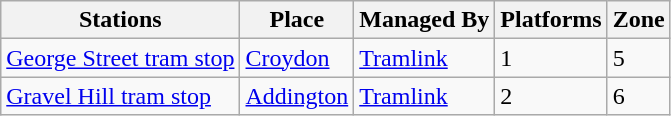<table class="wikitable">
<tr>
<th>Stations</th>
<th>Place</th>
<th>Managed By</th>
<th>Platforms</th>
<th>Zone</th>
</tr>
<tr>
<td><a href='#'>George Street tram stop</a></td>
<td><a href='#'>Croydon</a></td>
<td><a href='#'>Tramlink</a></td>
<td>1</td>
<td>5</td>
</tr>
<tr>
<td><a href='#'>Gravel Hill tram stop</a></td>
<td><a href='#'>Addington</a></td>
<td><a href='#'>Tramlink</a></td>
<td>2</td>
<td>6</td>
</tr>
</table>
